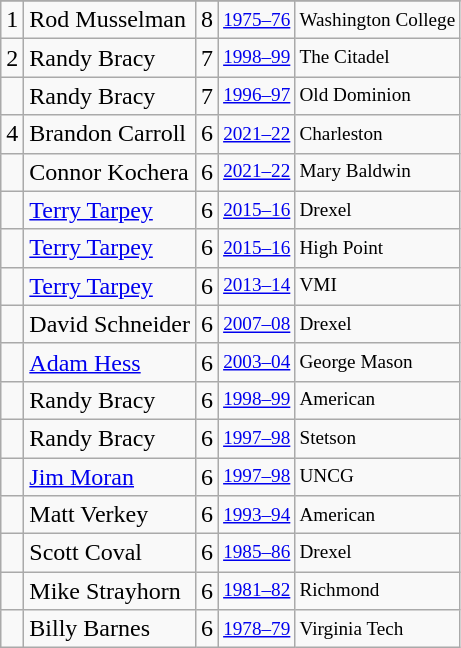<table class="wikitable">
<tr>
</tr>
<tr>
<td>1</td>
<td>Rod Musselman</td>
<td>8</td>
<td style="font-size:80%;"><a href='#'>1975–76</a></td>
<td style="font-size:80%;">Washington College</td>
</tr>
<tr>
<td>2</td>
<td>Randy Bracy</td>
<td>7</td>
<td style="font-size:80%;"><a href='#'>1998–99</a></td>
<td style="font-size:80%;">The Citadel</td>
</tr>
<tr>
<td></td>
<td>Randy Bracy</td>
<td>7</td>
<td style="font-size:80%;"><a href='#'>1996–97</a></td>
<td style="font-size:80%;">Old Dominion</td>
</tr>
<tr>
<td>4</td>
<td>Brandon Carroll</td>
<td>6</td>
<td style="font-size:80%;"><a href='#'>2021–22</a></td>
<td style="font-size:80%;">Charleston</td>
</tr>
<tr>
<td></td>
<td>Connor Kochera</td>
<td>6</td>
<td style="font-size:80%;"><a href='#'>2021–22</a></td>
<td style="font-size:80%;">Mary Baldwin</td>
</tr>
<tr>
<td></td>
<td><a href='#'>Terry Tarpey</a></td>
<td>6</td>
<td style="font-size:80%;"><a href='#'>2015–16</a></td>
<td style="font-size:80%;">Drexel</td>
</tr>
<tr>
<td></td>
<td><a href='#'>Terry Tarpey</a></td>
<td>6</td>
<td style="font-size:80%;"><a href='#'>2015–16</a></td>
<td style="font-size:80%;">High Point</td>
</tr>
<tr>
<td></td>
<td><a href='#'>Terry Tarpey</a></td>
<td>6</td>
<td style="font-size:80%;"><a href='#'>2013–14</a></td>
<td style="font-size:80%;">VMI</td>
</tr>
<tr>
<td></td>
<td>David Schneider</td>
<td>6</td>
<td style="font-size:80%;"><a href='#'>2007–08</a></td>
<td style="font-size:80%;">Drexel</td>
</tr>
<tr>
<td></td>
<td><a href='#'>Adam Hess</a></td>
<td>6</td>
<td style="font-size:80%;"><a href='#'>2003–04</a></td>
<td style="font-size:80%;">George Mason</td>
</tr>
<tr>
<td></td>
<td>Randy Bracy</td>
<td>6</td>
<td style="font-size:80%;"><a href='#'>1998–99</a></td>
<td style="font-size:80%;">American</td>
</tr>
<tr>
<td></td>
<td>Randy Bracy</td>
<td>6</td>
<td style="font-size:80%;"><a href='#'>1997–98</a></td>
<td style="font-size:80%;">Stetson</td>
</tr>
<tr>
<td></td>
<td><a href='#'>Jim Moran</a></td>
<td>6</td>
<td style="font-size:80%;"><a href='#'>1997–98</a></td>
<td style="font-size:80%;">UNCG</td>
</tr>
<tr>
<td></td>
<td>Matt Verkey</td>
<td>6</td>
<td style="font-size:80%;"><a href='#'>1993–94</a></td>
<td style="font-size:80%;">American</td>
</tr>
<tr>
<td></td>
<td>Scott Coval</td>
<td>6</td>
<td style="font-size:80%;"><a href='#'>1985–86</a></td>
<td style="font-size:80%;">Drexel</td>
</tr>
<tr>
<td></td>
<td>Mike Strayhorn</td>
<td>6</td>
<td style="font-size:80%;"><a href='#'>1981–82</a></td>
<td style="font-size:80%;">Richmond</td>
</tr>
<tr>
<td></td>
<td>Billy Barnes</td>
<td>6</td>
<td style="font-size:80%;"><a href='#'>1978–79</a></td>
<td style="font-size:80%;">Virginia Tech</td>
</tr>
</table>
